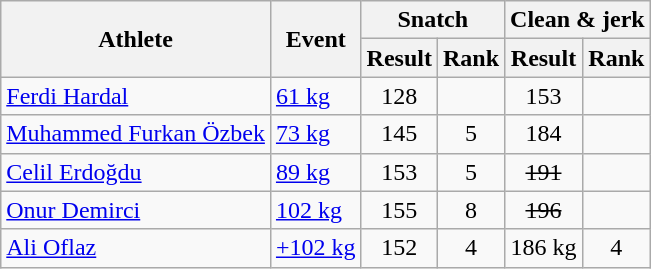<table class="wikitable">
<tr>
<th rowspan="2">Athlete</th>
<th rowspan="2">Event</th>
<th colspan="2">Snatch</th>
<th colspan="2">Clean & jerk</th>
</tr>
<tr>
<th>Result</th>
<th>Rank</th>
<th>Result</th>
<th>Rank</th>
</tr>
<tr align=center>
<td align=left><a href='#'>Ferdi Hardal</a></td>
<td align=left><a href='#'>61 kg</a></td>
<td>128</td>
<td></td>
<td>153</td>
<td></td>
</tr>
<tr align=center>
<td align=left><a href='#'>Muhammed Furkan Özbek</a></td>
<td align=left><a href='#'>73 kg</a></td>
<td>145</td>
<td>5</td>
<td>184</td>
<td></td>
</tr>
<tr align=center>
<td align=left><a href='#'>Celil Erdoğdu</a></td>
<td align=left><a href='#'>89 kg</a></td>
<td>153</td>
<td>5</td>
<td><s>191</s></td>
<td></td>
</tr>
<tr align=center>
<td align=left><a href='#'>Onur Demirci</a></td>
<td align=left><a href='#'>102 kg</a></td>
<td>155</td>
<td>8</td>
<td><s>196</s></td>
<td></td>
</tr>
<tr align=center>
<td align=left><a href='#'>Ali Oflaz</a></td>
<td align=left><a href='#'>+102 kg</a></td>
<td>152</td>
<td>4</td>
<td>186 kg</td>
<td>4</td>
</tr>
</table>
